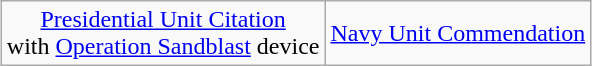<table class="wikitable" style="margin:1em auto; text-align:center;">
<tr>
<td><a href='#'>Presidential Unit Citation</a><br>with <a href='#'>Operation Sandblast</a> device</td>
<td><a href='#'>Navy Unit Commendation</a></td>
</tr>
</table>
